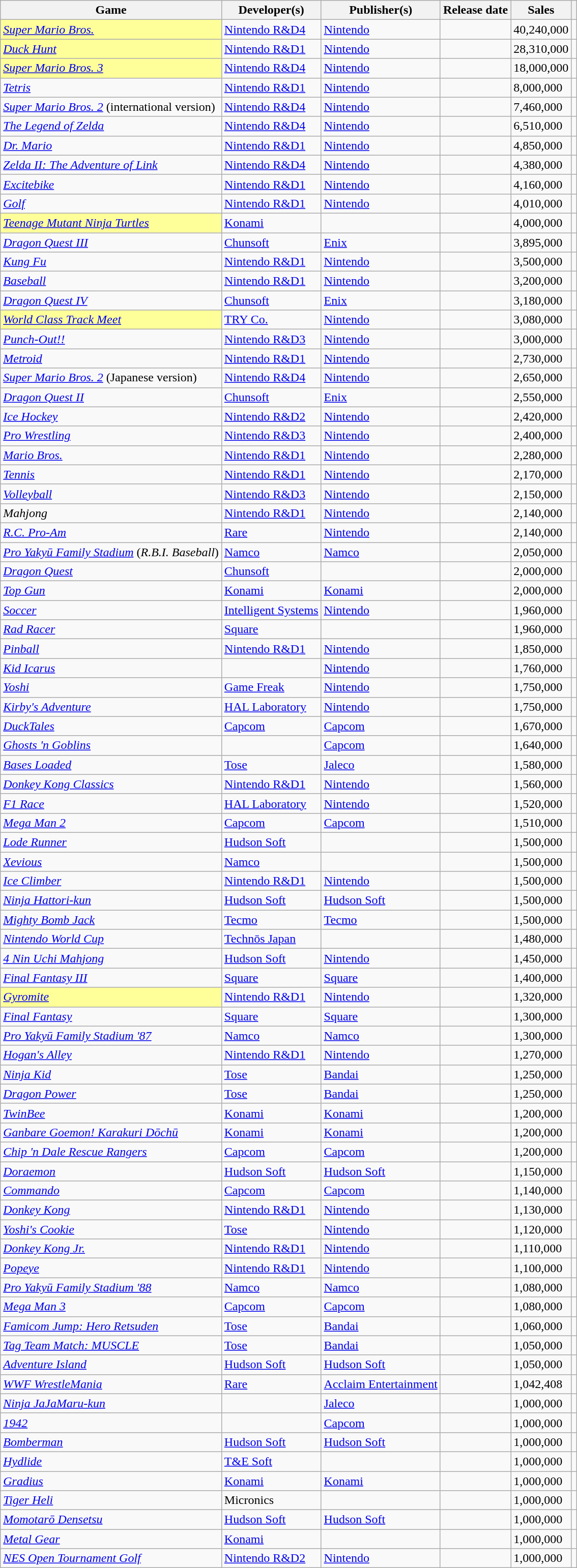<table class="wikitable sortable sticky-header static-row-numbers">
<tr class=static-row-header>
<th scope="col">Game</th>
<th scope="col">Developer(s)</th>
<th scope="col">Publisher(s)</th>
<th scope="col">Release date</th>
<th scope="col">Sales</th>
<th scope="col" class="unsortable"></th>
</tr>
<tr>
<td bgcolor="#FFFF99"><em><a href='#'>Super Mario Bros.</a></em> </td>
<td><a href='#'>Nintendo R&D4</a></td>
<td><a href='#'>Nintendo</a></td>
<td></td>
<td>40,240,000</td>
<td align="center"></td>
</tr>
<tr>
<td bgcolor="#FFFF99"><em><a href='#'>Duck Hunt</a></em> </td>
<td><a href='#'>Nintendo R&D1</a></td>
<td><a href='#'>Nintendo</a></td>
<td></td>
<td>28,310,000</td>
<td align="center"></td>
</tr>
<tr>
<td bgcolor="#FFFF99"><em><a href='#'>Super Mario Bros. 3</a></em> </td>
<td><a href='#'>Nintendo R&D4</a></td>
<td><a href='#'>Nintendo</a></td>
<td></td>
<td>18,000,000</td>
<td align="center"></td>
</tr>
<tr>
<td><em><a href='#'>Tetris</a></em></td>
<td><a href='#'>Nintendo R&D1</a></td>
<td><a href='#'>Nintendo</a></td>
<td></td>
<td>8,000,000</td>
<td align="center"></td>
</tr>
<tr>
<td><em><a href='#'>Super Mario Bros. 2</a></em> (international version)</td>
<td><a href='#'>Nintendo R&D4</a></td>
<td><a href='#'>Nintendo</a></td>
<td></td>
<td>7,460,000</td>
<td align="center"></td>
</tr>
<tr>
<td><em><a href='#'>The Legend of Zelda</a></em></td>
<td><a href='#'>Nintendo R&D4</a></td>
<td><a href='#'>Nintendo</a></td>
<td></td>
<td>6,510,000</td>
<td align="center"></td>
</tr>
<tr>
<td><em><a href='#'>Dr. Mario</a></em></td>
<td><a href='#'>Nintendo R&D1</a></td>
<td><a href='#'>Nintendo</a></td>
<td></td>
<td>4,850,000</td>
<td align="center"></td>
</tr>
<tr>
<td><em><a href='#'>Zelda II: The Adventure of Link</a></em></td>
<td><a href='#'>Nintendo R&D4</a></td>
<td><a href='#'>Nintendo</a></td>
<td></td>
<td>4,380,000</td>
<td align="center"></td>
</tr>
<tr>
<td><em><a href='#'>Excitebike</a></em></td>
<td><a href='#'>Nintendo R&D1</a></td>
<td><a href='#'>Nintendo</a></td>
<td></td>
<td>4,160,000</td>
<td align="center"></td>
</tr>
<tr>
<td><em><a href='#'>Golf</a></em></td>
<td><a href='#'>Nintendo R&D1</a></td>
<td><a href='#'>Nintendo</a></td>
<td></td>
<td>4,010,000</td>
<td align="center"></td>
</tr>
<tr>
<td bgcolor="#FFFF99"><em><a href='#'>Teenage Mutant Ninja Turtles</a></em> </td>
<td><a href='#'>Konami</a></td>
<td></td>
<td></td>
<td>4,000,000</td>
<td align="center"></td>
</tr>
<tr>
<td><em><a href='#'>Dragon Quest III</a></em></td>
<td><a href='#'>Chunsoft</a></td>
<td><a href='#'>Enix</a></td>
<td></td>
<td>3,895,000</td>
<td align="center"></td>
</tr>
<tr>
<td><em><a href='#'>Kung Fu</a></em></td>
<td><a href='#'>Nintendo R&D1</a></td>
<td><a href='#'>Nintendo</a></td>
<td></td>
<td>3,500,000</td>
<td align="center"></td>
</tr>
<tr>
<td><em><a href='#'>Baseball</a></em></td>
<td><a href='#'>Nintendo R&D1</a></td>
<td><a href='#'>Nintendo</a></td>
<td></td>
<td>3,200,000</td>
<td align="center"></td>
</tr>
<tr>
<td><em><a href='#'>Dragon Quest IV</a></em></td>
<td><a href='#'>Chunsoft</a></td>
<td><a href='#'>Enix</a></td>
<td></td>
<td>3,180,000</td>
<td align="center"></td>
</tr>
<tr>
<td bgcolor="#FFFF99"><em><a href='#'>World Class Track Meet</a></em> </td>
<td><a href='#'>TRY Co.</a></td>
<td><a href='#'>Nintendo</a></td>
<td></td>
<td>3,080,000</td>
<td align="center"></td>
</tr>
<tr>
<td><em><a href='#'>Punch-Out!!</a></em></td>
<td><a href='#'>Nintendo R&D3</a></td>
<td><a href='#'>Nintendo</a></td>
<td></td>
<td>3,000,000</td>
<td align="center"></td>
</tr>
<tr>
<td><em><a href='#'>Metroid</a></em></td>
<td><a href='#'>Nintendo R&D1</a></td>
<td><a href='#'>Nintendo</a></td>
<td></td>
<td>2,730,000</td>
<td align="center"></td>
</tr>
<tr>
<td><em><a href='#'>Super Mario Bros. 2</a></em> (Japanese version)</td>
<td><a href='#'>Nintendo R&D4</a></td>
<td><a href='#'>Nintendo</a></td>
<td></td>
<td>2,650,000</td>
<td align="center"></td>
</tr>
<tr>
<td><em><a href='#'>Dragon Quest II</a></em></td>
<td><a href='#'>Chunsoft</a></td>
<td><a href='#'>Enix</a></td>
<td></td>
<td>2,550,000</td>
<td align="center"></td>
</tr>
<tr>
<td><em><a href='#'>Ice Hockey</a></em></td>
<td><a href='#'>Nintendo R&D2</a></td>
<td><a href='#'>Nintendo</a></td>
<td></td>
<td>2,420,000</td>
<td align="center"></td>
</tr>
<tr>
<td><em><a href='#'>Pro Wrestling</a></em></td>
<td><a href='#'>Nintendo R&D3</a></td>
<td><a href='#'>Nintendo</a></td>
<td></td>
<td>2,400,000</td>
<td align="center"></td>
</tr>
<tr>
<td><em><a href='#'>Mario Bros.</a></em></td>
<td><a href='#'>Nintendo R&D1</a></td>
<td><a href='#'>Nintendo</a></td>
<td></td>
<td>2,280,000</td>
<td align="center"></td>
</tr>
<tr>
<td><em><a href='#'>Tennis</a></em></td>
<td><a href='#'>Nintendo R&D1</a></td>
<td><a href='#'>Nintendo</a></td>
<td></td>
<td>2,170,000</td>
<td align="center"></td>
</tr>
<tr>
<td><em><a href='#'>Volleyball</a></em></td>
<td><a href='#'>Nintendo R&D3</a></td>
<td><a href='#'>Nintendo</a></td>
<td></td>
<td>2,150,000</td>
<td align="center"></td>
</tr>
<tr>
<td><em>Mahjong</em></td>
<td><a href='#'>Nintendo R&D1</a></td>
<td><a href='#'>Nintendo</a></td>
<td></td>
<td>2,140,000</td>
<td align="center"></td>
</tr>
<tr>
<td><em><a href='#'>R.C. Pro-Am</a></em></td>
<td><a href='#'>Rare</a></td>
<td><a href='#'>Nintendo</a></td>
<td></td>
<td>2,140,000</td>
<td align="center"></td>
</tr>
<tr>
<td><em><a href='#'>Pro Yakyū Family Stadium</a></em> (<em>R.B.I. Baseball</em>)</td>
<td><a href='#'>Namco</a></td>
<td><a href='#'>Namco</a></td>
<td></td>
<td>2,050,000</td>
<td align="center"></td>
</tr>
<tr>
<td><em><a href='#'>Dragon Quest</a></em></td>
<td><a href='#'>Chunsoft</a></td>
<td></td>
<td></td>
<td>2,000,000</td>
<td align="center"></td>
</tr>
<tr>
<td><em><a href='#'>Top Gun</a></em></td>
<td><a href='#'>Konami</a></td>
<td><a href='#'>Konami</a></td>
<td></td>
<td>2,000,000</td>
<td align="center"></td>
</tr>
<tr>
<td><em><a href='#'>Soccer</a></em></td>
<td><a href='#'>Intelligent Systems</a></td>
<td><a href='#'>Nintendo</a></td>
<td></td>
<td>1,960,000</td>
<td align="center"></td>
</tr>
<tr>
<td><em><a href='#'>Rad Racer</a></em></td>
<td><a href='#'>Square</a></td>
<td></td>
<td></td>
<td>1,960,000</td>
<td align="center"></td>
</tr>
<tr>
<td><em><a href='#'>Pinball</a></em></td>
<td><a href='#'>Nintendo R&D1</a></td>
<td><a href='#'>Nintendo</a></td>
<td></td>
<td>1,850,000</td>
<td align="center"></td>
</tr>
<tr>
<td><em><a href='#'>Kid Icarus</a></em></td>
<td></td>
<td><a href='#'>Nintendo</a></td>
<td></td>
<td>1,760,000</td>
<td align="center"></td>
</tr>
<tr>
<td><em><a href='#'>Yoshi</a></em></td>
<td><a href='#'>Game Freak</a></td>
<td><a href='#'>Nintendo</a></td>
<td></td>
<td>1,750,000</td>
<td align="center"></td>
</tr>
<tr>
<td><em><a href='#'>Kirby's Adventure</a></em></td>
<td><a href='#'>HAL Laboratory</a></td>
<td><a href='#'>Nintendo</a></td>
<td></td>
<td>1,750,000</td>
<td align="center"></td>
</tr>
<tr>
<td><em><a href='#'>DuckTales</a></em></td>
<td><a href='#'>Capcom</a></td>
<td><a href='#'>Capcom</a></td>
<td></td>
<td>1,670,000</td>
<td align="center"></td>
</tr>
<tr>
<td><em><a href='#'>Ghosts 'n Goblins</a></em></td>
<td></td>
<td><a href='#'>Capcom</a></td>
<td></td>
<td>1,640,000</td>
<td align="center"></td>
</tr>
<tr>
<td><em><a href='#'>Bases Loaded</a></em></td>
<td><a href='#'>Tose</a></td>
<td><a href='#'>Jaleco</a></td>
<td></td>
<td>1,580,000</td>
<td align="center"></td>
</tr>
<tr>
<td><em><a href='#'>Donkey Kong Classics</a></em></td>
<td><a href='#'>Nintendo R&D1</a></td>
<td><a href='#'>Nintendo</a></td>
<td></td>
<td>1,560,000</td>
<td align="center"></td>
</tr>
<tr>
<td><em><a href='#'>F1 Race</a></em></td>
<td><a href='#'>HAL Laboratory</a></td>
<td><a href='#'>Nintendo</a></td>
<td></td>
<td>1,520,000</td>
<td align="center"></td>
</tr>
<tr>
<td><em><a href='#'>Mega Man 2</a></em></td>
<td><a href='#'>Capcom</a></td>
<td><a href='#'>Capcom</a></td>
<td></td>
<td>1,510,000</td>
<td align="center"></td>
</tr>
<tr>
<td><em><a href='#'>Lode Runner</a></em></td>
<td><a href='#'>Hudson Soft</a></td>
<td></td>
<td></td>
<td>1,500,000</td>
<td align="center"></td>
</tr>
<tr>
<td><em><a href='#'>Xevious</a></em></td>
<td><a href='#'>Namco</a></td>
<td></td>
<td></td>
<td>1,500,000</td>
<td align="center"></td>
</tr>
<tr>
<td><em><a href='#'>Ice Climber</a></em></td>
<td><a href='#'>Nintendo R&D1</a></td>
<td><a href='#'>Nintendo</a></td>
<td></td>
<td>1,500,000</td>
<td align="center"></td>
</tr>
<tr>
<td><em><a href='#'>Ninja Hattori-kun</a></em></td>
<td><a href='#'>Hudson Soft</a></td>
<td><a href='#'>Hudson Soft</a></td>
<td></td>
<td>1,500,000</td>
<td align="center"></td>
</tr>
<tr>
<td><em><a href='#'>Mighty Bomb Jack</a></em></td>
<td><a href='#'>Tecmo</a></td>
<td><a href='#'>Tecmo</a></td>
<td></td>
<td>1,500,000</td>
<td align="center"></td>
</tr>
<tr>
<td><em><a href='#'>Nintendo World Cup</a></em></td>
<td><a href='#'>Technōs Japan</a></td>
<td></td>
<td></td>
<td>1,480,000</td>
<td align="center"></td>
</tr>
<tr>
<td><em><a href='#'>4 Nin Uchi Mahjong</a></em></td>
<td><a href='#'>Hudson Soft</a></td>
<td><a href='#'>Nintendo</a></td>
<td></td>
<td>1,450,000</td>
<td align="center"></td>
</tr>
<tr>
<td><em><a href='#'>Final Fantasy III</a></em></td>
<td><a href='#'>Square</a></td>
<td><a href='#'>Square</a></td>
<td></td>
<td>1,400,000</td>
<td align="center"></td>
</tr>
<tr>
<td bgcolor="#FFFF99"><em><a href='#'>Gyromite</a></em> </td>
<td><a href='#'>Nintendo R&D1</a></td>
<td><a href='#'>Nintendo</a></td>
<td></td>
<td>1,320,000</td>
<td align="center"></td>
</tr>
<tr>
<td><em><a href='#'>Final Fantasy</a></em></td>
<td><a href='#'>Square</a></td>
<td><a href='#'>Square</a></td>
<td></td>
<td>1,300,000</td>
<td align="center"></td>
</tr>
<tr>
<td><em><a href='#'>Pro Yakyū Family Stadium '87</a></em></td>
<td><a href='#'>Namco</a></td>
<td><a href='#'>Namco</a></td>
<td></td>
<td>1,300,000</td>
<td align="center"></td>
</tr>
<tr>
<td><em><a href='#'>Hogan's Alley</a></em></td>
<td><a href='#'>Nintendo R&D1</a></td>
<td><a href='#'>Nintendo</a></td>
<td></td>
<td>1,270,000</td>
<td align="center"></td>
</tr>
<tr>
<td><em><a href='#'>Ninja Kid</a></em></td>
<td><a href='#'>Tose</a></td>
<td><a href='#'>Bandai</a></td>
<td></td>
<td>1,250,000</td>
<td align="center"></td>
</tr>
<tr>
<td><em><a href='#'>Dragon Power</a></em></td>
<td><a href='#'>Tose</a></td>
<td><a href='#'>Bandai</a></td>
<td></td>
<td>1,250,000</td>
<td align="center"></td>
</tr>
<tr>
<td><em><a href='#'>TwinBee</a></em></td>
<td><a href='#'>Konami</a></td>
<td><a href='#'>Konami</a></td>
<td></td>
<td>1,200,000</td>
<td align="center"></td>
</tr>
<tr>
<td><em><a href='#'>Ganbare Goemon! Karakuri Dōchū</a></em></td>
<td><a href='#'>Konami</a></td>
<td><a href='#'>Konami</a></td>
<td></td>
<td>1,200,000</td>
<td align="center"></td>
</tr>
<tr>
<td><em><a href='#'>Chip 'n Dale Rescue Rangers</a></em></td>
<td><a href='#'>Capcom</a></td>
<td><a href='#'>Capcom</a></td>
<td></td>
<td>1,200,000</td>
<td align="center"></td>
</tr>
<tr>
<td><em><a href='#'>Doraemon</a></em></td>
<td><a href='#'>Hudson Soft</a></td>
<td><a href='#'>Hudson Soft</a></td>
<td></td>
<td>1,150,000</td>
<td align="center"></td>
</tr>
<tr>
<td><em><a href='#'>Commando</a></em></td>
<td><a href='#'>Capcom</a></td>
<td><a href='#'>Capcom</a></td>
<td></td>
<td>1,140,000</td>
<td align="center"></td>
</tr>
<tr>
<td><em><a href='#'>Donkey Kong</a></em></td>
<td><a href='#'>Nintendo R&D1</a></td>
<td><a href='#'>Nintendo</a></td>
<td></td>
<td>1,130,000</td>
<td align="center"></td>
</tr>
<tr>
<td><em><a href='#'>Yoshi's Cookie</a></em></td>
<td><a href='#'>Tose</a></td>
<td><a href='#'>Nintendo</a></td>
<td></td>
<td>1,120,000</td>
<td align="center"></td>
</tr>
<tr>
<td><em><a href='#'>Donkey Kong Jr.</a></em></td>
<td><a href='#'>Nintendo R&D1</a></td>
<td><a href='#'>Nintendo</a></td>
<td></td>
<td>1,110,000</td>
<td align="center"></td>
</tr>
<tr>
<td><em><a href='#'>Popeye</a></em></td>
<td><a href='#'>Nintendo R&D1</a></td>
<td><a href='#'>Nintendo</a></td>
<td></td>
<td>1,100,000</td>
<td align="center"></td>
</tr>
<tr>
<td><em><a href='#'>Pro Yakyū Family Stadium '88</a></em></td>
<td><a href='#'>Namco</a></td>
<td><a href='#'>Namco</a></td>
<td></td>
<td>1,080,000</td>
<td align="center"></td>
</tr>
<tr>
<td><em><a href='#'>Mega Man 3</a></em></td>
<td><a href='#'>Capcom</a></td>
<td><a href='#'>Capcom</a></td>
<td></td>
<td>1,080,000</td>
<td align="center"></td>
</tr>
<tr>
<td><em><a href='#'>Famicom Jump: Hero Retsuden</a></em></td>
<td><a href='#'>Tose</a></td>
<td><a href='#'>Bandai</a></td>
<td></td>
<td>1,060,000</td>
<td align="center"></td>
</tr>
<tr>
<td><em><a href='#'>Tag Team Match: MUSCLE</a></em></td>
<td><a href='#'>Tose</a></td>
<td><a href='#'>Bandai</a></td>
<td></td>
<td>1,050,000</td>
<td align="center"></td>
</tr>
<tr>
<td><em><a href='#'>Adventure Island</a></em></td>
<td><a href='#'>Hudson Soft</a></td>
<td><a href='#'>Hudson Soft</a></td>
<td></td>
<td>1,050,000</td>
<td align="center"></td>
</tr>
<tr>
<td><em><a href='#'>WWF WrestleMania</a></em></td>
<td><a href='#'>Rare</a></td>
<td><a href='#'>Acclaim Entertainment</a></td>
<td></td>
<td>1,042,408</td>
<td align="center"></td>
</tr>
<tr>
<td><em><a href='#'>Ninja JaJaMaru-kun</a></em></td>
<td></td>
<td><a href='#'>Jaleco</a></td>
<td></td>
<td>1,000,000</td>
<td align="center"></td>
</tr>
<tr>
<td><em><a href='#'>1942</a></em></td>
<td></td>
<td><a href='#'>Capcom</a></td>
<td></td>
<td>1,000,000</td>
<td align="center"></td>
</tr>
<tr>
<td><em><a href='#'>Bomberman</a></em></td>
<td><a href='#'>Hudson Soft</a></td>
<td><a href='#'>Hudson Soft</a></td>
<td></td>
<td>1,000,000</td>
<td align="center"></td>
</tr>
<tr>
<td><em><a href='#'>Hydlide</a></em></td>
<td><a href='#'>T&E Soft</a></td>
<td></td>
<td></td>
<td>1,000,000</td>
<td align="center"></td>
</tr>
<tr>
<td><em><a href='#'>Gradius</a></em></td>
<td><a href='#'>Konami</a></td>
<td><a href='#'>Konami</a></td>
<td></td>
<td>1,000,000</td>
<td align="center"></td>
</tr>
<tr>
<td><em><a href='#'>Tiger Heli</a></em></td>
<td>Micronics</td>
<td></td>
<td></td>
<td>1,000,000</td>
<td align="center"></td>
</tr>
<tr>
<td><em><a href='#'>Momotarō Densetsu</a></em></td>
<td><a href='#'>Hudson Soft</a></td>
<td><a href='#'>Hudson Soft</a></td>
<td></td>
<td>1,000,000</td>
<td align="center"></td>
</tr>
<tr>
<td><em><a href='#'>Metal Gear</a></em></td>
<td><a href='#'>Konami</a></td>
<td></td>
<td></td>
<td>1,000,000</td>
<td align="center"></td>
</tr>
<tr>
<td><em><a href='#'>NES Open Tournament Golf</a></em></td>
<td><a href='#'>Nintendo R&D2</a></td>
<td><a href='#'>Nintendo</a></td>
<td></td>
<td>1,000,000</td>
<td align="center"></td>
</tr>
</table>
